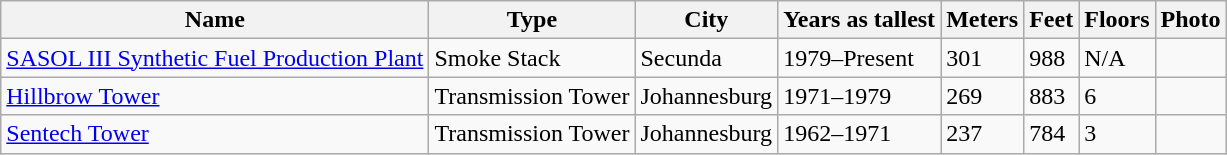<table class="wikitable">
<tr>
<th>Name</th>
<th>Type</th>
<th>City</th>
<th>Years as tallest</th>
<th>Meters</th>
<th>Feet</th>
<th>Floors</th>
<th>Photo</th>
</tr>
<tr>
<td><a href='#'>SASOL III Synthetic Fuel Production Plant</a></td>
<td>Smoke Stack</td>
<td>Secunda</td>
<td>1979–Present</td>
<td>301</td>
<td>988</td>
<td>N/A</td>
<td></td>
</tr>
<tr>
<td><a href='#'>Hillbrow Tower</a></td>
<td>Transmission Tower</td>
<td>Johannesburg</td>
<td>1971–1979</td>
<td>269</td>
<td>883</td>
<td>6</td>
<td></td>
</tr>
<tr>
<td><a href='#'>Sentech Tower</a></td>
<td>Transmission Tower</td>
<td>Johannesburg</td>
<td>1962–1971</td>
<td>237</td>
<td>784</td>
<td>3</td>
<td></td>
</tr>
</table>
